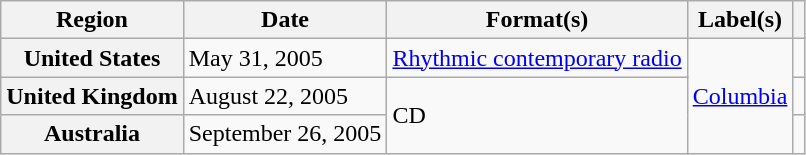<table class="wikitable plainrowheaders">
<tr>
<th scope="col">Region</th>
<th scope="col">Date</th>
<th scope="col">Format(s)</th>
<th scope="col">Label(s)</th>
<th scope="col"></th>
</tr>
<tr>
<th scope="row">United States</th>
<td>May 31, 2005</td>
<td><a href='#'>Rhythmic contemporary radio</a></td>
<td rowspan="3"><a href='#'>Columbia</a></td>
<td></td>
</tr>
<tr>
<th scope="row">United Kingdom</th>
<td>August 22, 2005</td>
<td rowspan="2">CD</td>
<td></td>
</tr>
<tr>
<th scope="row">Australia</th>
<td>September 26, 2005</td>
<td></td>
</tr>
</table>
